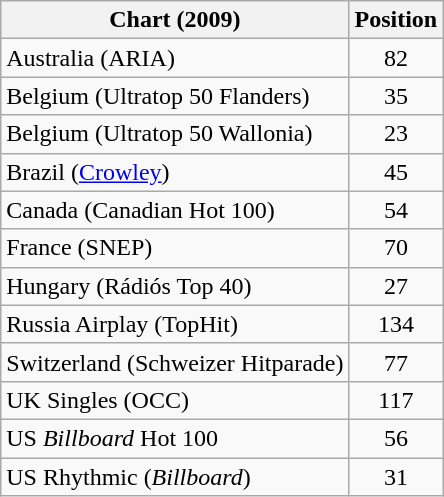<table class="wikitable sortable">
<tr>
<th>Chart (2009)</th>
<th>Position</th>
</tr>
<tr>
<td>Australia (ARIA)</td>
<td style="text-align:center;">82</td>
</tr>
<tr>
<td>Belgium (Ultratop 50 Flanders)</td>
<td style="text-align:center;">35</td>
</tr>
<tr>
<td>Belgium (Ultratop 50 Wallonia)</td>
<td style="text-align:center;">23</td>
</tr>
<tr>
<td>Brazil (<a href='#'>Crowley</a>)</td>
<td style="text-align:center;">45</td>
</tr>
<tr>
<td>Canada (Canadian Hot 100)</td>
<td style="text-align:center;">54</td>
</tr>
<tr>
<td>France (SNEP)</td>
<td style="text-align:center;">70</td>
</tr>
<tr>
<td>Hungary (Rádiós Top 40)</td>
<td style="text-align:center;">27</td>
</tr>
<tr>
<td>Russia Airplay (TopHit)</td>
<td style="text-align:center;">134</td>
</tr>
<tr>
<td>Switzerland (Schweizer Hitparade)</td>
<td style="text-align:center;">77</td>
</tr>
<tr>
<td>UK Singles (OCC)</td>
<td style="text-align:center;">117</td>
</tr>
<tr>
<td>US <em>Billboard</em> Hot 100</td>
<td style="text-align:center;">56</td>
</tr>
<tr>
<td>US Rhythmic (<em>Billboard</em>)</td>
<td style="text-align:center;">31</td>
</tr>
</table>
